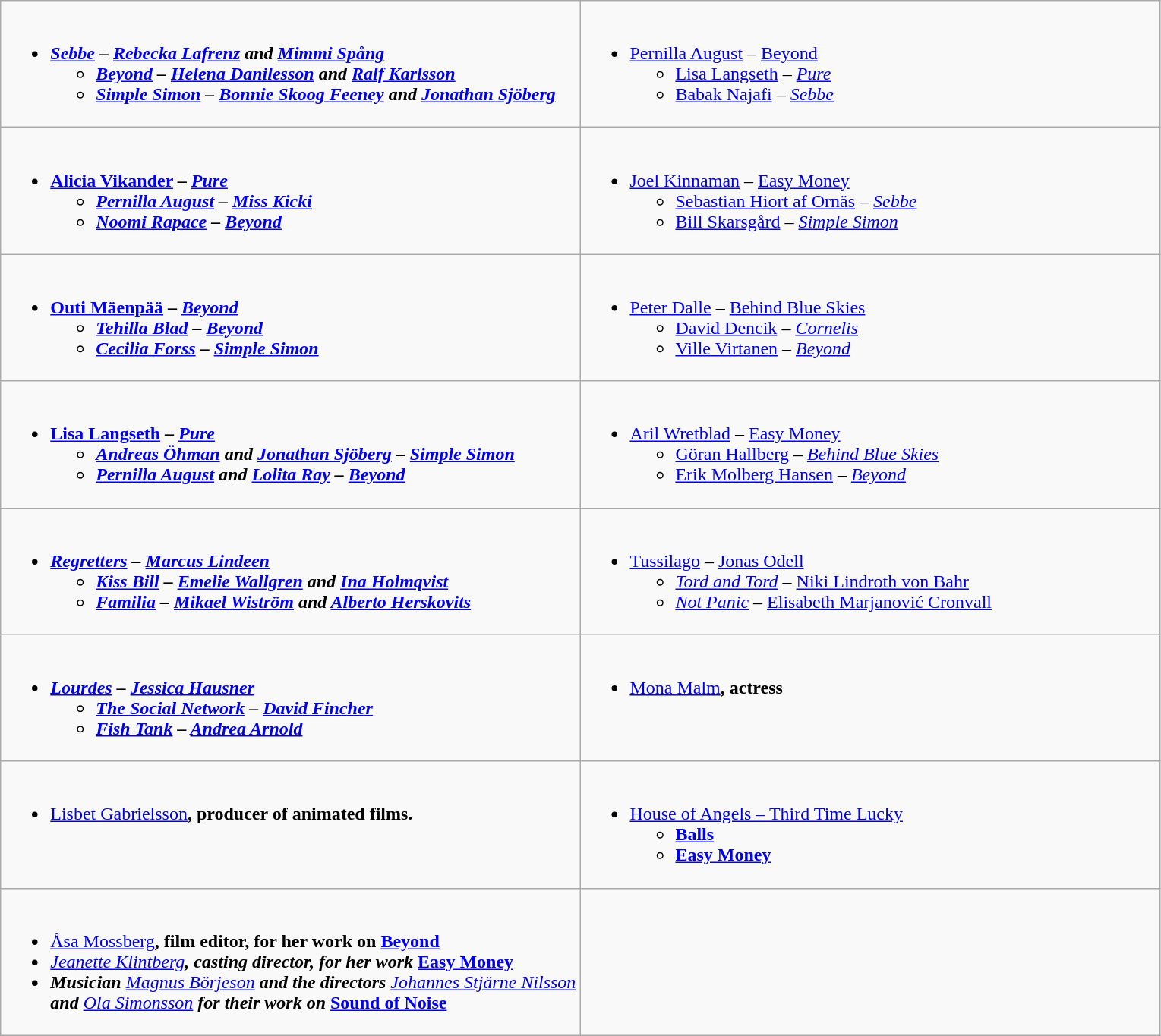<table class=wikitable style="width="150%">
<tr>
<td style="vertical-align:top; width:50%;"><br><ul><li><strong><em><a href='#'>Sebbe</a><em> – <a href='#'>Rebecka Lafrenz</a> and <a href='#'>Mimmi Spång</a><strong><ul><li></em><a href='#'>Beyond</a><em> – <a href='#'>Helena Danilesson</a> and <a href='#'>Ralf Karlsson</a></li><li></em><a href='#'>Simple Simon</a><em> – <a href='#'>Bonnie Skoog Feeney</a> and <a href='#'>Jonathan Sjöberg</a></li></ul></li></ul></td>
<td style="vertical-align:top; width:50%;"><br><ul><li></strong><a href='#'>Pernilla August</a> – </em><a href='#'>Beyond</a></em></strong><ul><li><a href='#'>Lisa Langseth</a> – <em><a href='#'>Pure</a></em></li><li><a href='#'>Babak Najafi</a> – <em><a href='#'>Sebbe</a></em></li></ul></li></ul></td>
</tr>
<tr>
<td style="vertical-align:top; width:50%;"><br><ul><li><strong><a href='#'>Alicia Vikander</a> – <em><a href='#'>Pure</a><strong><em><ul><li><a href='#'>Pernilla August</a> – </em><a href='#'>Miss Kicki</a><em></li><li><a href='#'>Noomi Rapace</a> – </em><a href='#'>Beyond</a><em></li></ul></li></ul></td>
<td style="vertical-align:top; width:50%;"><br><ul><li></strong><a href='#'>Joel Kinnaman</a> – </em><a href='#'>Easy Money</a></em></strong><ul><li><a href='#'>Sebastian Hiort af Ornäs</a> – <em><a href='#'>Sebbe</a></em></li><li><a href='#'>Bill Skarsgård</a> – <em><a href='#'>Simple Simon</a></em></li></ul></li></ul></td>
</tr>
<tr>
<td style="vertical-align:top; width:50%;"><br><ul><li><strong><a href='#'>Outi Mäenpää</a> – <em><a href='#'>Beyond</a><strong><em><ul><li><a href='#'>Tehilla Blad</a> – </em><a href='#'>Beyond</a><em></li><li><a href='#'>Cecilia Forss</a> – </em><a href='#'>Simple Simon</a><em></li></ul></li></ul></td>
<td style="vertical-align:top; width:50%;"><br><ul><li></strong><a href='#'>Peter Dalle</a> – </em><a href='#'>Behind Blue Skies</a></em></strong><ul><li><a href='#'>David Dencik</a> – <em><a href='#'>Cornelis</a></em></li><li><a href='#'>Ville Virtanen</a> – <em><a href='#'>Beyond</a></em></li></ul></li></ul></td>
</tr>
<tr>
<td style="vertical-align:top; width:50%;"><br><ul><li><strong><a href='#'>Lisa Langseth</a> – <em><a href='#'>Pure</a><strong><em><ul><li><a href='#'>Andreas Öhman</a> and <a href='#'>Jonathan Sjöberg</a> – </em><a href='#'>Simple Simon</a><em></li><li><a href='#'>Pernilla August</a> and <a href='#'>Lolita Ray</a> – </em><a href='#'>Beyond</a><em></li></ul></li></ul></td>
<td style="vertical-align:top; width:50%;"><br><ul><li></strong><a href='#'>Aril Wretblad</a> – </em><a href='#'>Easy Money</a></em></strong><ul><li><a href='#'>Göran Hallberg</a> – <em><a href='#'>Behind Blue Skies</a></em></li><li><a href='#'>Erik Molberg Hansen</a> – <em><a href='#'>Beyond</a></em></li></ul></li></ul></td>
</tr>
<tr>
<td style="vertical-align:top; width:50%;"><br><ul><li><strong><em><a href='#'>Regretters</a><em> – <a href='#'>Marcus Lindeen</a><strong><ul><li></em><a href='#'>Kiss Bill</a><em> – <a href='#'>Emelie Wallgren</a> and <a href='#'>Ina Holmqvist</a></li><li></em><a href='#'>Familia</a><em> – <a href='#'>Mikael Wiström</a> and <a href='#'>Alberto Herskovits</a></li></ul></li></ul></td>
<td style="vertical-align:top; width:50%;"><br><ul><li></em></strong><a href='#'>Tussilago</a></em> – <a href='#'>Jonas Odell</a></strong><ul><li><em><a href='#'>Tord and Tord</a></em> – <a href='#'>Niki Lindroth von Bahr</a></li><li><em><a href='#'>Not Panic</a></em> – <a href='#'>Elisabeth Marjanović Cronvall</a></li></ul></li></ul></td>
</tr>
<tr>
<td style="vertical-align:top; width:50%;"><br><ul><li> <strong><em><a href='#'>Lourdes</a><em> – <a href='#'>Jessica Hausner</a><strong><ul><li> </em><a href='#'>The Social Network</a><em> – <a href='#'>David Fincher</a></li><li> </em><a href='#'>Fish Tank</a><em> – <a href='#'>Andrea Arnold</a></li></ul></li></ul></td>
<td style="vertical-align:top; width:50%;"><br><ul><li></strong><a href='#'>Mona Malm</a><strong>, actress</li></ul></td>
</tr>
<tr>
<td style="vertical-align:top; width:50%;"><br><ul><li></strong><a href='#'>Lisbet Gabrielsson</a><strong>, producer of animated films.</li></ul></td>
<td style="vertical-align:top; width:50%;"><br><ul><li></em></strong><a href='#'>House of Angels – Third Time Lucky</a><strong><em><ul><li></em><a href='#'>Balls</a><em></li><li></em><a href='#'>Easy Money</a><em></li></ul></li></ul></td>
</tr>
<tr>
<td style="vertical-align:top; width:50%;"><br><ul><li></strong><a href='#'>Åsa Mossberg</a><strong>, film editor, for her work on </em><a href='#'>Beyond</a><em></li><li></strong><a href='#'>Jeanette Klintberg</a><strong>, casting director, for her work </em><a href='#'>Easy Money</a><em></li><li>Musician </strong><a href='#'>Magnus Börjeson</a><strong> and the directors </strong><a href='#'>Johannes Stjärne Nilsson</a><strong><br>and </strong><a href='#'>Ola Simonsson</a><strong> for their work on </em><a href='#'>Sound of Noise</a><em></li></ul></td>
</tr>
</table>
